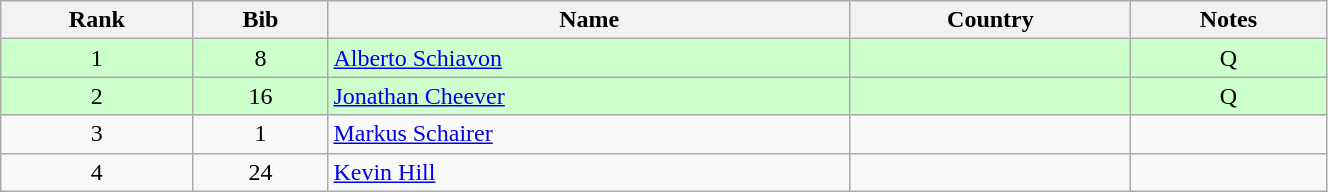<table class="wikitable" style="text-align:center;" width=70%>
<tr>
<th>Rank</th>
<th>Bib</th>
<th>Name</th>
<th>Country</th>
<th>Notes</th>
</tr>
<tr bgcolor="#ccffcc">
<td>1</td>
<td>8</td>
<td align=left><a href='#'>Alberto Schiavon</a></td>
<td align=left></td>
<td>Q</td>
</tr>
<tr bgcolor="#ccffcc">
<td>2</td>
<td>16</td>
<td align=left><a href='#'>Jonathan Cheever</a></td>
<td align=left></td>
<td>Q</td>
</tr>
<tr>
<td>3</td>
<td>1</td>
<td align=left><a href='#'>Markus Schairer</a></td>
<td align=left></td>
<td></td>
</tr>
<tr>
<td>4</td>
<td>24</td>
<td align=left><a href='#'>Kevin Hill</a></td>
<td align=left></td>
<td></td>
</tr>
</table>
